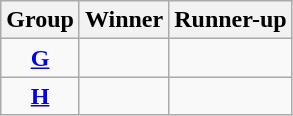<table class="wikitable">
<tr>
<th>Group</th>
<th>Winner</th>
<th>Runner-up</th>
</tr>
<tr>
<td align=center><strong><a href='#'>G</a></strong></td>
<td></td>
<td></td>
</tr>
<tr>
<td align=center><strong><a href='#'>H</a></strong></td>
<td></td>
<td></td>
</tr>
</table>
